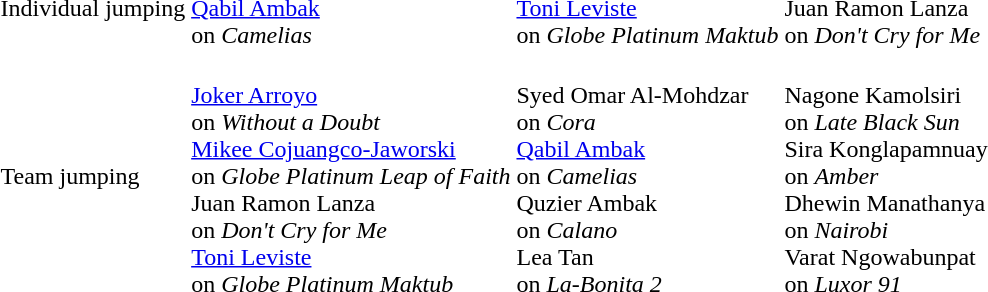<table>
<tr>
<td>Individual jumping</td>
<td><br><a href='#'>Qabil Ambak</a> <br> on <em>Camelias</em></td>
<td nowrap><br><a href='#'>Toni Leviste</a> <br> on <em>Globe Platinum Maktub</em></td>
<td><br>Juan Ramon Lanza<br> on <em>Don't Cry for Me</em></td>
</tr>
<tr>
<td>Team jumping</td>
<td nowrap> <br> <a href='#'>Joker Arroyo</a> <br> on <em>Without a Doubt</em><br> <a href='#'>Mikee Cojuangco-Jaworski</a> <br> on <em>Globe Platinum Leap of Faith</em><br> Juan Ramon Lanza <br> on <em>Don't Cry for Me</em><br> <a href='#'>Toni Leviste</a> <br>on <em>Globe Platinum Maktub</em></td>
<td> <br> Syed Omar Al-Mohdzar <br>on <em>Cora</em><br> <a href='#'>Qabil Ambak</a><br>on <em>Camelias</em><br> Quzier Ambak<br>on <em>Calano</em><br> Lea Tan <br>on <em>La-Bonita 2</em><br></td>
<td nowrap> <br> Nagone Kamolsiri <br>on <em>Late Black Sun</em><br> Sira Konglapamnuay <br>on <em>Amber</em><br> Dhewin Manathanya <br>on <em>Nairobi</em><br> Varat Ngowabunpat <br>on <em>Luxor 91</em></td>
</tr>
</table>
